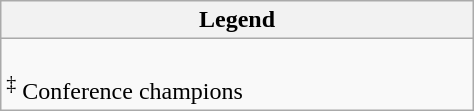<table class="wikitable" style="margin:1em auto; width:25%;">
<tr>
<th colspan=2>Legend</th>
</tr>
<tr>
<td><br> <sup>‡</sup> Conference champions</td>
</tr>
</table>
